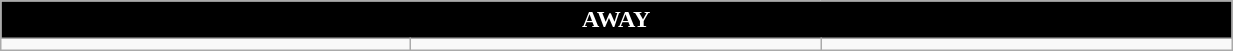<table class="wikitable collapsible collapsed" style="width:65%">
<tr>
<th colspan=6 ! style="color:white; background:black">AWAY</th>
</tr>
<tr>
<td></td>
<td></td>
<td></td>
</tr>
</table>
